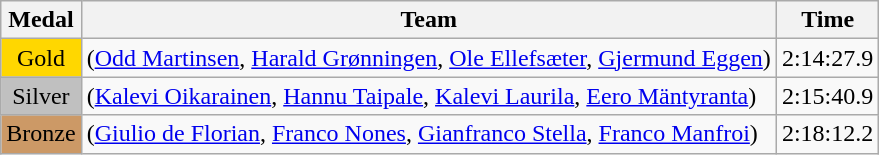<table class="wikitable">
<tr>
<th>Medal</th>
<th>Team</th>
<th>Time</th>
</tr>
<tr>
<td style="text-align:center;background-color:gold;">Gold</td>
<td> (<a href='#'>Odd Martinsen</a>, <a href='#'>Harald Grønningen</a>, <a href='#'>Ole Ellefsæter</a>, <a href='#'>Gjermund Eggen</a>)</td>
<td>2:14:27.9</td>
</tr>
<tr>
<td style="text-align:center;background-color:silver;">Silver</td>
<td> (<a href='#'>Kalevi Oikarainen</a>, <a href='#'>Hannu Taipale</a>, <a href='#'>Kalevi Laurila</a>, <a href='#'>Eero Mäntyranta</a>)</td>
<td>2:15:40.9</td>
</tr>
<tr>
<td style="text-align:center;background-color:#CC9966;">Bronze</td>
<td> (<a href='#'>Giulio de Florian</a>, <a href='#'>Franco Nones</a>, <a href='#'>Gianfranco Stella</a>, <a href='#'>Franco Manfroi</a>)</td>
<td>2:18:12.2</td>
</tr>
</table>
